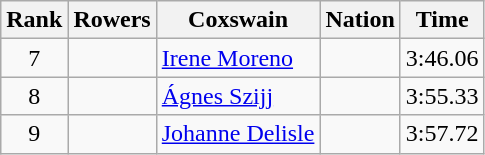<table class="wikitable sortable" style="text-align:center">
<tr>
<th>Rank</th>
<th>Rowers</th>
<th>Coxswain</th>
<th>Nation</th>
<th>Time</th>
</tr>
<tr>
<td>7</td>
<td align=left data-sort-value="Hansen, Lisa"></td>
<td align=left data-sort-value="Moreno, Irene"><a href='#'>Irene Moreno</a></td>
<td align=left></td>
<td>3:46.06</td>
</tr>
<tr>
<td>8</td>
<td align=left data-sort-value="Bata, Ilona"></td>
<td align=left data-sort-value="Szijj, Ágnes"><a href='#'>Ágnes Szijj</a></td>
<td align=left></td>
<td>3:55.33</td>
</tr>
<tr>
<td>9</td>
<td align=left data-sort-value="Bernier, Guylaine"></td>
<td align=left data-sort-value="Delisle, Johanne"><a href='#'>Johanne Delisle</a></td>
<td align=left></td>
<td>3:57.72</td>
</tr>
</table>
